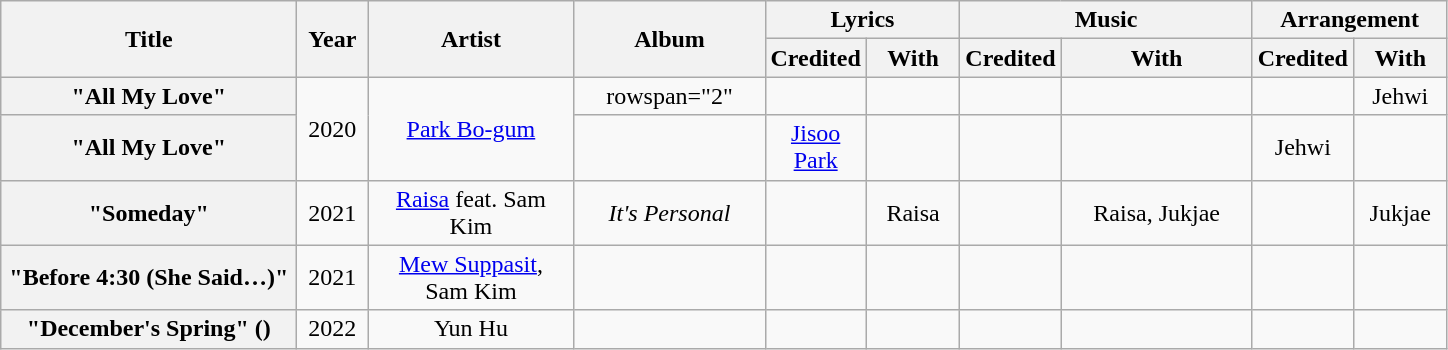<table class="wikitable plainrowheaders" style="text-align:center;">
<tr>
<th rowspan="2" width="190px">Title</th>
<th rowspan="2" width="40px">Year</th>
<th rowspan="2" width="130px">Artist</th>
<th rowspan="2" width="120px">Album</th>
<th colspan="2">Lyrics</th>
<th colspan="2">Music</th>
<th colspan="2">Arrangement</th>
</tr>
<tr>
<th width="50px">Credited</th>
<th width="55px">With</th>
<th width="50px">Credited</th>
<th width="120px">With</th>
<th width="50px">Credited</th>
<th width="55px">With</th>
</tr>
<tr>
<th scope="row">"All My Love" </th>
<td rowspan="2">2020</td>
<td rowspan="2"><a href='#'>Park Bo-gum</a></td>
<td>rowspan="2" </td>
<td></td>
<td></td>
<td></td>
<td></td>
<td></td>
<td>Jehwi</td>
</tr>
<tr>
<th scope="row">"All My Love" </th>
<td></td>
<td><a href='#'>Jisoo Park</a></td>
<td></td>
<td></td>
<td></td>
<td>Jehwi</td>
</tr>
<tr>
<th scope="row">"Someday"</th>
<td>2021</td>
<td><a href='#'>Raisa</a> feat. Sam Kim</td>
<td><em>It's Personal</em></td>
<td></td>
<td>Raisa</td>
<td></td>
<td>Raisa, Jukjae</td>
<td></td>
<td>Jukjae</td>
</tr>
<tr>
<th scope="row">"Before 4:30 (She Said…)"</th>
<td>2021</td>
<td><a href='#'>Mew Suppasit</a>, <br>Sam Kim</td>
<td></td>
<td></td>
<td></td>
<td></td>
<td></td>
<td></td>
<td></td>
</tr>
<tr>
<th scope="row">"December's Spring" ()</th>
<td>2022</td>
<td>Yun Hu</td>
<td></td>
<td></td>
<td></td>
<td></td>
<td></td>
<td></td>
<td></td>
</tr>
</table>
